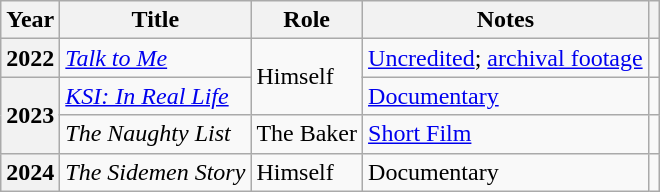<table class="wikitable sortable plainrowheaders">
<tr>
<th scope="col">Year</th>
<th scope="col">Title</th>
<th scope="col">Role</th>
<th scope="col" class="unsortable">Notes</th>
<th scope="col" class="unsortable"></th>
</tr>
<tr>
<th scope="row">2022</th>
<td scope="row"><em><a href='#'>Talk to Me</a></em></td>
<td rowspan="2">Himself</td>
<td><a href='#'>Uncredited</a>; <a href='#'>archival footage</a></td>
<td style="text-align:center;"></td>
</tr>
<tr>
<th rowspan="2" scope="row">2023</th>
<td scope="row"><em><a href='#'>KSI: In Real Life</a></em></td>
<td rowspan="1"><a href='#'>Documentary</a></td>
<td style="text-align:center;"></td>
</tr>
<tr>
<td scope="row"><em>The Naughty List</em></td>
<td>The Baker</td>
<td><a href='#'>Short Film</a></td>
<td style="text-align:center;"></td>
</tr>
<tr>
<th scope="row">2024</th>
<td scope="row"><em>The Sidemen Story</em></td>
<td>Himself</td>
<td>Documentary</td>
<td style="text-align:center;"></td>
</tr>
</table>
